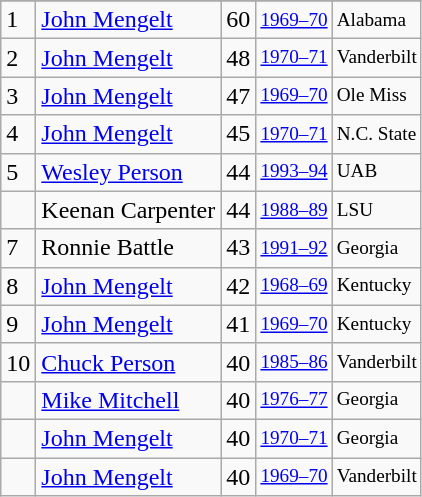<table class="wikitable">
<tr>
</tr>
<tr>
<td>1</td>
<td><a href='#'>John Mengelt</a></td>
<td>60</td>
<td style="font-size:80%;"><a href='#'>1969–70</a></td>
<td style="font-size:80%;">Alabama</td>
</tr>
<tr>
<td>2</td>
<td><a href='#'>John Mengelt</a></td>
<td>48</td>
<td style="font-size:80%;"><a href='#'>1970–71</a></td>
<td style="font-size:80%;">Vanderbilt</td>
</tr>
<tr>
<td>3</td>
<td><a href='#'>John Mengelt</a></td>
<td>47</td>
<td style="font-size:80%;"><a href='#'>1969–70</a></td>
<td style="font-size:80%;">Ole Miss</td>
</tr>
<tr>
<td>4</td>
<td><a href='#'>John Mengelt</a></td>
<td>45</td>
<td style="font-size:80%;"><a href='#'>1970–71</a></td>
<td style="font-size:80%;">N.C. State</td>
</tr>
<tr>
<td>5</td>
<td><a href='#'>Wesley Person</a></td>
<td>44</td>
<td style="font-size:80%;"><a href='#'>1993–94</a></td>
<td style="font-size:80%;">UAB</td>
</tr>
<tr>
<td></td>
<td>Keenan Carpenter</td>
<td>44</td>
<td style="font-size:80%;"><a href='#'>1988–89</a></td>
<td style="font-size:80%;">LSU</td>
</tr>
<tr>
<td>7</td>
<td>Ronnie Battle</td>
<td>43</td>
<td style="font-size:80%;"><a href='#'>1991–92</a></td>
<td style="font-size:80%;">Georgia</td>
</tr>
<tr>
<td>8</td>
<td><a href='#'>John Mengelt</a></td>
<td>42</td>
<td style="font-size:80%;"><a href='#'>1968–69</a></td>
<td style="font-size:80%;">Kentucky</td>
</tr>
<tr>
<td>9</td>
<td><a href='#'>John Mengelt</a></td>
<td>41</td>
<td style="font-size:80%;"><a href='#'>1969–70</a></td>
<td style="font-size:80%;">Kentucky</td>
</tr>
<tr>
<td>10</td>
<td><a href='#'>Chuck Person</a></td>
<td>40</td>
<td style="font-size:80%;"><a href='#'>1985–86</a></td>
<td style="font-size:80%;">Vanderbilt</td>
</tr>
<tr>
<td></td>
<td><a href='#'>Mike Mitchell</a></td>
<td>40</td>
<td style="font-size:80%;"><a href='#'>1976–77</a></td>
<td style="font-size:80%;">Georgia</td>
</tr>
<tr>
<td></td>
<td><a href='#'>John Mengelt</a></td>
<td>40</td>
<td style="font-size:80%;"><a href='#'>1970–71</a></td>
<td style="font-size:80%;">Georgia</td>
</tr>
<tr>
<td></td>
<td><a href='#'>John Mengelt</a></td>
<td>40</td>
<td style="font-size:80%;"><a href='#'>1969–70</a></td>
<td style="font-size:80%;">Vanderbilt</td>
</tr>
</table>
